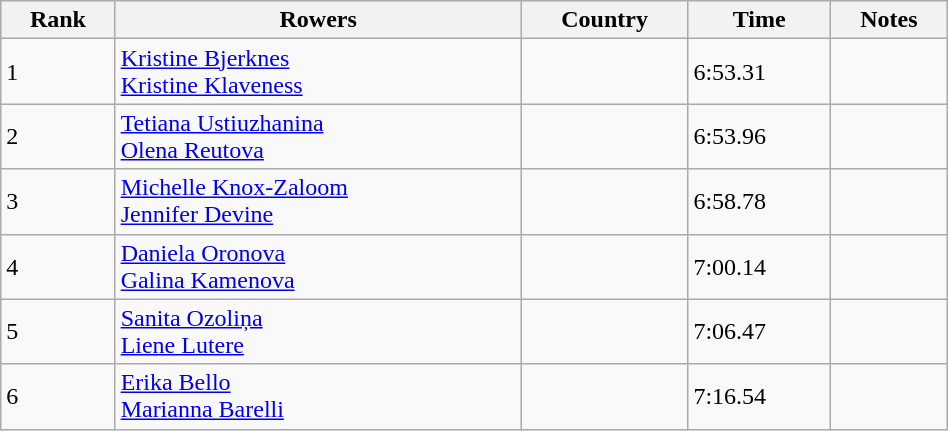<table class="wikitable" width=50%>
<tr>
<th>Rank</th>
<th>Rowers</th>
<th>Country</th>
<th>Time</th>
<th>Notes</th>
</tr>
<tr>
<td>1</td>
<td><a href='#'>Kristine Bjerknes</a><br><a href='#'>Kristine Klaveness</a></td>
<td></td>
<td>6:53.31</td>
<td></td>
</tr>
<tr>
<td>2</td>
<td><a href='#'>Tetiana Ustiuzhanina</a><br><a href='#'>Olena Reutova</a></td>
<td></td>
<td>6:53.96</td>
<td></td>
</tr>
<tr>
<td>3</td>
<td><a href='#'>Michelle Knox-Zaloom</a><br><a href='#'>Jennifer Devine</a></td>
<td></td>
<td>6:58.78</td>
<td></td>
</tr>
<tr>
<td>4</td>
<td><a href='#'>Daniela Oronova</a><br><a href='#'>Galina Kamenova</a></td>
<td></td>
<td>7:00.14</td>
<td></td>
</tr>
<tr>
<td>5</td>
<td><a href='#'>Sanita Ozoliņa</a><br><a href='#'>Liene Lutere</a></td>
<td></td>
<td>7:06.47</td>
<td></td>
</tr>
<tr>
<td>6</td>
<td><a href='#'>Erika Bello</a><br><a href='#'>Marianna Barelli</a></td>
<td></td>
<td>7:16.54</td>
<td></td>
</tr>
</table>
